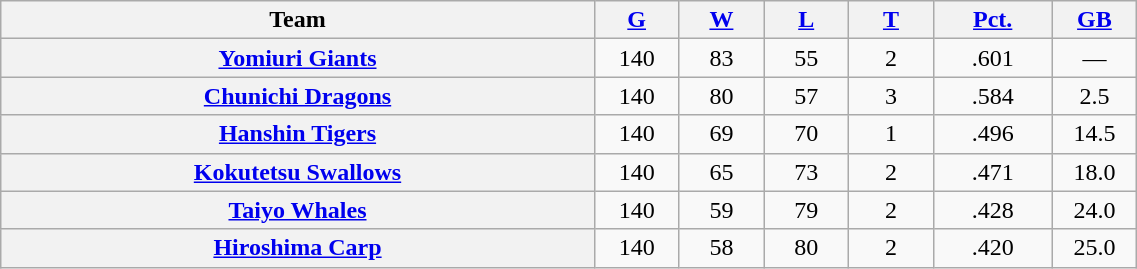<table class="wikitable plainrowheaders" width="60%" style="text-align:center;">
<tr>
<th scope="col" width="35%">Team</th>
<th scope="col" width="5%"><a href='#'>G</a></th>
<th scope="col" width="5%"><a href='#'>W</a></th>
<th scope="col" width="5%"><a href='#'>L</a></th>
<th scope="col" width="5%"><a href='#'>T</a></th>
<th scope="col" width="7%"><a href='#'>Pct.</a></th>
<th scope="col" width="5%"><a href='#'>GB</a></th>
</tr>
<tr>
<th scope="row" style="text-align:center;"><a href='#'>Yomiuri Giants</a></th>
<td>140</td>
<td>83</td>
<td>55</td>
<td>2</td>
<td>.601</td>
<td>—</td>
</tr>
<tr>
<th scope="row" style="text-align:center;"><a href='#'>Chunichi Dragons</a></th>
<td>140</td>
<td>80</td>
<td>57</td>
<td>3</td>
<td>.584</td>
<td>2.5</td>
</tr>
<tr>
<th scope="row" style="text-align:center;"><a href='#'>Hanshin Tigers</a></th>
<td>140</td>
<td>69</td>
<td>70</td>
<td>1</td>
<td>.496</td>
<td>14.5</td>
</tr>
<tr>
<th scope="row" style="text-align:center;"><a href='#'>Kokutetsu Swallows</a></th>
<td>140</td>
<td>65</td>
<td>73</td>
<td>2</td>
<td>.471</td>
<td>18.0</td>
</tr>
<tr>
<th scope="row" style="text-align:center;"><a href='#'>Taiyo Whales</a></th>
<td>140</td>
<td>59</td>
<td>79</td>
<td>2</td>
<td>.428</td>
<td>24.0</td>
</tr>
<tr>
<th scope="row" style="text-align:center;"><a href='#'>Hiroshima Carp</a></th>
<td>140</td>
<td>58</td>
<td>80</td>
<td>2</td>
<td>.420</td>
<td>25.0</td>
</tr>
</table>
